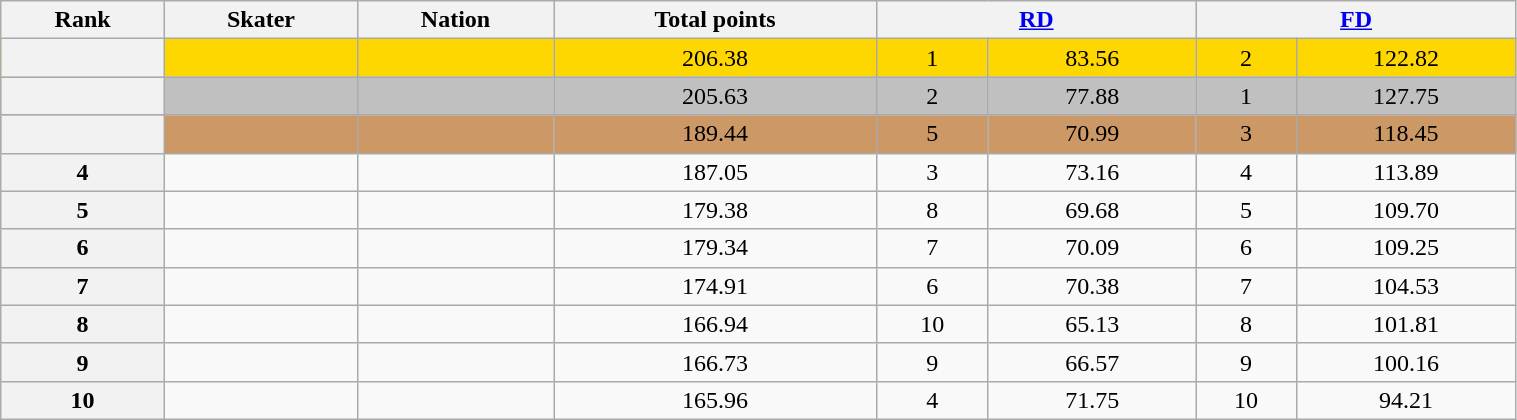<table class="wikitable sortable" style="text-align:center;" width="80%">
<tr>
<th scope="col">Rank</th>
<th scope="col">Skater</th>
<th scope="col">Nation</th>
<th scope="col">Total points</th>
<th scope="col" colspan="2" width="80px"><a href='#'>RD</a></th>
<th scope="col" colspan="2" width="80px"><a href='#'>FD</a></th>
</tr>
<tr bgcolor="gold">
<th scope="row"></th>
<td align="left"></td>
<td align="left"></td>
<td>206.38</td>
<td>1</td>
<td>83.56</td>
<td>2</td>
<td>122.82</td>
</tr>
<tr bgcolor="silver">
<th scope="row"></th>
<td align="left"></td>
<td align="left"></td>
<td>205.63</td>
<td>2</td>
<td>77.88</td>
<td>1</td>
<td>127.75</td>
</tr>
<tr bgcolor="cc9966">
<th scope="row"></th>
<td align="left"></td>
<td align="left"></td>
<td>189.44</td>
<td>5</td>
<td>70.99</td>
<td>3</td>
<td>118.45</td>
</tr>
<tr>
<th scope="row">4</th>
<td align="left"></td>
<td align="left"></td>
<td>187.05</td>
<td>3</td>
<td>73.16</td>
<td>4</td>
<td>113.89</td>
</tr>
<tr>
<th scope="row">5</th>
<td align="left"></td>
<td align="left"></td>
<td>179.38</td>
<td>8</td>
<td>69.68</td>
<td>5</td>
<td>109.70</td>
</tr>
<tr>
<th scope="row">6</th>
<td align="left"></td>
<td align="left"></td>
<td>179.34</td>
<td>7</td>
<td>70.09</td>
<td>6</td>
<td>109.25</td>
</tr>
<tr>
<th scope="row">7</th>
<td align="left"></td>
<td align="left"></td>
<td>174.91</td>
<td>6</td>
<td>70.38</td>
<td>7</td>
<td>104.53</td>
</tr>
<tr>
<th scope="row">8</th>
<td align="left"></td>
<td align="left"></td>
<td>166.94</td>
<td>10</td>
<td>65.13</td>
<td>8</td>
<td>101.81</td>
</tr>
<tr>
<th scope="row">9</th>
<td align="left"></td>
<td align="left"></td>
<td>166.73</td>
<td>9</td>
<td>66.57</td>
<td>9</td>
<td>100.16</td>
</tr>
<tr>
<th scope="row">10</th>
<td align="left"></td>
<td align="left"></td>
<td>165.96</td>
<td>4</td>
<td>71.75</td>
<td>10</td>
<td>94.21</td>
</tr>
</table>
